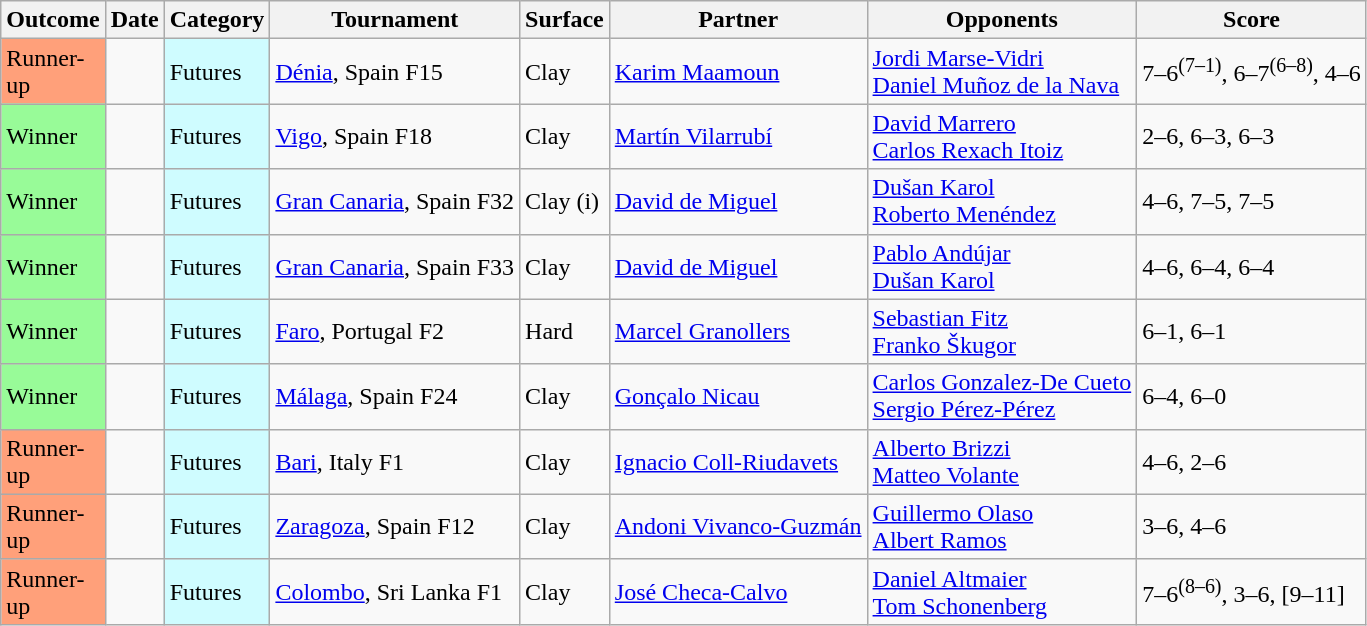<table class="sortable wikitable">
<tr>
<th scope="col" width=40>Outcome</th>
<th scope="col">Date</th>
<th scope="col">Category</th>
<th scope="col">Tournament</th>
<th scope="col">Surface</th>
<th scope="col">Partner</th>
<th scope="col">Opponents</th>
<th scope="col" class="unsortable">Score</th>
</tr>
<tr>
<td bgcolor=FFA07A>Runner-up</td>
<td></td>
<td style=background:#CFFCFF>Futures</td>
<td><a href='#'>Dénia</a>, Spain F15</td>
<td>Clay</td>
<td data-sort-value="Maamoun, K"> <a href='#'>Karim Maamoun</a></td>
<td data-sort-value="Muñoz de la Nava, Daniel"> <a href='#'>Jordi Marse-Vidri</a><br> <a href='#'>Daniel Muñoz de la Nava</a></td>
<td>7–6<sup>(7–1)</sup>, 6–7<sup>(6–8)</sup>, 4–6</td>
</tr>
<tr>
<td bgcolor=98FB98>Winner</td>
<td></td>
<td style=background:#CFFCFF>Futures</td>
<td><a href='#'>Vigo</a>, Spain F18</td>
<td>Clay</td>
<td data-sort-value="Vilarrubi, M"> <a href='#'>Martín Vilarrubí</a></td>
<td data-sort-value="Rexach Itoiz, Carlos"> <a href='#'>David Marrero</a><br> <a href='#'>Carlos Rexach Itoiz</a></td>
<td>2–6, 6–3, 6–3</td>
</tr>
<tr>
<td bgcolor=98FB98>Winner</td>
<td></td>
<td style=background:#CFFCFF>Futures</td>
<td><a href='#'>Gran Canaria</a>, Spain F32</td>
<td>Clay (i)</td>
<td data-sort-value="Miguel, D"> <a href='#'>David de Miguel</a></td>
<td data-sort-value="Menendez, Roberto"> <a href='#'>Dušan Karol</a><br> <a href='#'>Roberto Menéndez</a></td>
<td>4–6, 7–5, 7–5</td>
</tr>
<tr>
<td bgcolor=98FB98>Winner</td>
<td></td>
<td style=background:#CFFCFF>Futures</td>
<td><a href='#'>Gran Canaria</a>, Spain F33</td>
<td>Clay</td>
<td data-sort-value="Miguel, D"> <a href='#'>David de Miguel</a></td>
<td data-sort-value="Karol, Dusan"> <a href='#'>Pablo Andújar</a><br> <a href='#'>Dušan Karol</a></td>
<td>4–6, 6–4, 6–4</td>
</tr>
<tr>
<td bgcolor=98FB98>Winner</td>
<td></td>
<td style=background:#CFFCFF>Futures</td>
<td><a href='#'>Faro</a>, Portugal F2</td>
<td>Hard</td>
<td data-sort-value="Granollers, M"> <a href='#'>Marcel Granollers</a></td>
<td data-sort-value="Skugor, Franko"> <a href='#'>Sebastian Fitz</a><br> <a href='#'>Franko Škugor</a></td>
<td>6–1, 6–1</td>
</tr>
<tr>
<td bgcolor=98FB98>Winner</td>
<td></td>
<td style=background:#CFFCFF>Futures</td>
<td><a href='#'>Málaga</a>, Spain F24</td>
<td>Clay</td>
<td data-sort-value="Nicau, G"> <a href='#'>Gonçalo Nicau</a></td>
<td data-sort-value="Perez-Perez, Sergio"> <a href='#'>Carlos Gonzalez-De Cueto</a><br> <a href='#'>Sergio Pérez-Pérez</a></td>
<td>6–4, 6–0</td>
</tr>
<tr>
<td bgcolor=FFA07A>Runner-up</td>
<td></td>
<td style=background:#CFFCFF>Futures</td>
<td><a href='#'>Bari</a>, Italy F1</td>
<td>Clay</td>
<td data-sort-value="Coll-Riudavets, I"> <a href='#'>Ignacio Coll-Riudavets</a></td>
<td data-sort-value="Volante, Matteo"> <a href='#'>Alberto Brizzi</a><br> <a href='#'>Matteo Volante</a></td>
<td>4–6, 2–6</td>
</tr>
<tr>
<td bgcolor=FFA07A>Runner-up</td>
<td></td>
<td style=background:#CFFCFF>Futures</td>
<td><a href='#'>Zaragoza</a>, Spain F12</td>
<td>Clay</td>
<td data-sort-value="Vivanco-Guzman, A"> <a href='#'>Andoni Vivanco-Guzmán</a></td>
<td data-sort-value="Ramos, Albert"> <a href='#'>Guillermo Olaso</a><br> <a href='#'>Albert Ramos</a></td>
<td>3–6, 4–6</td>
</tr>
<tr>
<td bgcolor=FFA07A>Runner-up</td>
<td></td>
<td style=background:#CFFCFF>Futures</td>
<td><a href='#'>Colombo</a>, Sri Lanka F1</td>
<td>Clay</td>
<td data-sort-value="Checa-Calvo, J"> <a href='#'>José Checa-Calvo</a></td>
<td data-sort-value="Schonenberg, Tom"> <a href='#'>Daniel Altmaier</a><br> <a href='#'>Tom Schonenberg</a></td>
<td>7–6<sup>(8–6)</sup>, 3–6, [9–11]</td>
</tr>
</table>
